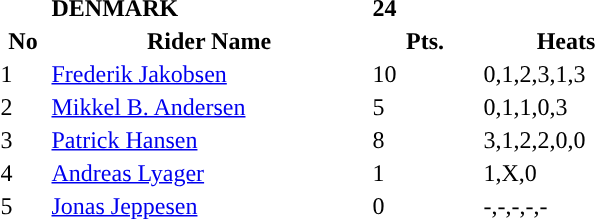<table class="toccolours">
<tr>
<td></td>
<td><strong>DENMARK</strong></td>
<td><strong>24</strong></td>
</tr>
<tr style="background-color:">
<th width=30px>No</th>
<th width=210px>Rider Name</th>
<th width=70px>Pts.</th>
<th width=110px>Heats</th>
</tr>
<tr style="background-color:">
<td>1</td>
<td><a href='#'>Frederik Jakobsen</a></td>
<td>10</td>
<td>0,1,2,3,1,3</td>
</tr>
<tr style="background-color:">
<td>2</td>
<td><a href='#'>Mikkel B. Andersen</a></td>
<td>5</td>
<td>0,1,1,0,3</td>
</tr>
<tr style="background-color:">
<td>3</td>
<td><a href='#'>Patrick Hansen</a></td>
<td>8</td>
<td>3,1,2,2,0,0</td>
</tr>
<tr style="background-color:">
<td>4</td>
<td><a href='#'>Andreas Lyager</a></td>
<td>1</td>
<td>1,X,0</td>
</tr>
<tr style="background-color:">
<td>5</td>
<td><a href='#'>Jonas Jeppesen</a></td>
<td>0</td>
<td>-,-,-,-,-</td>
</tr>
</table>
